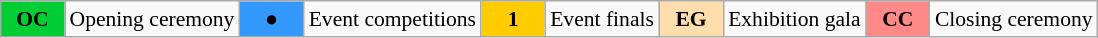<table class="wikitable" style="margin:0.5em auto; font-size:90%;position:relative;">
<tr>
<td style="width:2.5em; background:#00cc33; text-align:center"><strong>OC</strong></td>
<td>Opening ceremony</td>
<td style="width:2.5em; background:#3399ff; text-align:center">●</td>
<td>Event competitions</td>
<td style="width:2.5em; background:#ffcc00; text-align:center"><strong>1</strong></td>
<td>Event finals</td>
<td style="width:2.5em; background:#ffdead; text-align:center"><strong>EG</strong></td>
<td>Exhibition gala</td>
<td style="width:2.5em; background:#FF8888; text-align:center"><strong>CC</strong></td>
<td>Closing ceremony</td>
</tr>
</table>
